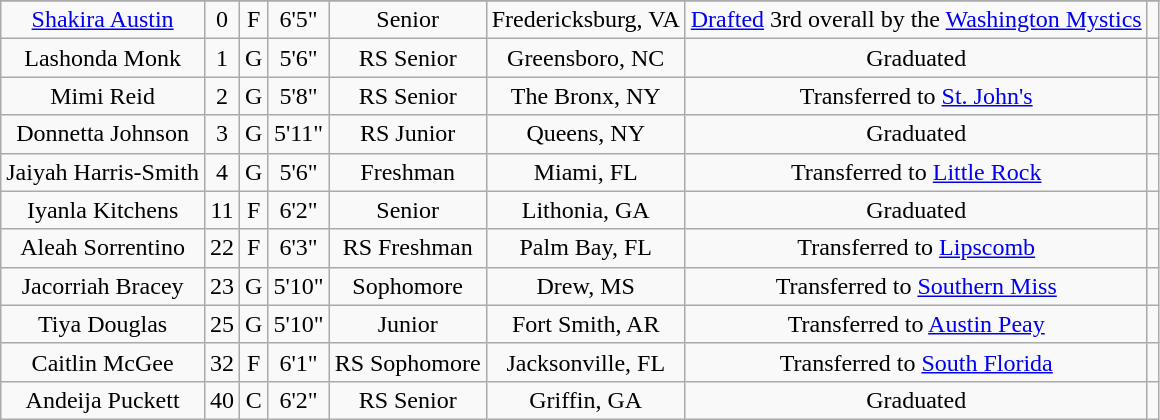<table class="wikitable sortable" style="text-align: center">
<tr align=center>
</tr>
<tr>
<td><a href='#'>Shakira Austin</a></td>
<td>0</td>
<td>F</td>
<td>6'5"</td>
<td>Senior</td>
<td>Fredericksburg, VA</td>
<td><a href='#'>Drafted</a> 3rd overall by the <a href='#'>Washington Mystics</a></td>
<td></td>
</tr>
<tr>
<td>Lashonda Monk</td>
<td>1</td>
<td>G</td>
<td>5'6"</td>
<td>RS Senior</td>
<td>Greensboro, NC</td>
<td>Graduated</td>
</tr>
<tr>
<td>Mimi Reid</td>
<td>2</td>
<td>G</td>
<td>5'8"</td>
<td>RS Senior</td>
<td>The Bronx, NY</td>
<td>Transferred to <a href='#'>St. John's</a></td>
<td></td>
</tr>
<tr>
<td>Donnetta Johnson</td>
<td>3</td>
<td>G</td>
<td>5'11"</td>
<td>RS Junior</td>
<td>Queens, NY</td>
<td>Graduated</td>
</tr>
<tr>
<td>Jaiyah Harris-Smith</td>
<td>4</td>
<td>G</td>
<td>5'6"</td>
<td>Freshman</td>
<td>Miami, FL</td>
<td>Transferred to <a href='#'>Little Rock</a></td>
<td></td>
</tr>
<tr>
<td>Iyanla Kitchens</td>
<td>11</td>
<td>F</td>
<td>6'2"</td>
<td>Senior</td>
<td>Lithonia, GA</td>
<td>Graduated</td>
</tr>
<tr>
<td>Aleah Sorrentino</td>
<td>22</td>
<td>F</td>
<td>6'3"</td>
<td>RS Freshman</td>
<td>Palm Bay, FL</td>
<td>Transferred to <a href='#'>Lipscomb</a></td>
<td></td>
</tr>
<tr>
<td>Jacorriah Bracey</td>
<td>23</td>
<td>G</td>
<td>5'10"</td>
<td>Sophomore</td>
<td>Drew, MS</td>
<td>Transferred to <a href='#'>Southern Miss</a></td>
<td></td>
</tr>
<tr>
<td>Tiya Douglas</td>
<td>25</td>
<td>G</td>
<td>5'10"</td>
<td>Junior</td>
<td>Fort Smith, AR</td>
<td>Transferred to <a href='#'>Austin Peay</a></td>
<td></td>
</tr>
<tr>
<td>Caitlin McGee</td>
<td>32</td>
<td>F</td>
<td>6'1"</td>
<td>RS Sophomore</td>
<td>Jacksonville, FL</td>
<td>Transferred to <a href='#'>South Florida</a></td>
<td></td>
</tr>
<tr>
<td>Andeija Puckett</td>
<td>40</td>
<td>C</td>
<td>6'2"</td>
<td>RS Senior</td>
<td>Griffin, GA</td>
<td>Graduated</td>
</tr>
</table>
